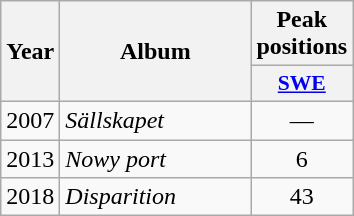<table class="wikitable">
<tr>
<th align="center" rowspan="2" width="10">Year</th>
<th align="center" rowspan="2" width="120">Album</th>
<th align="center" colspan="1" width="20">Peak positions</th>
</tr>
<tr>
<th scope="col" style="width:3em;font-size:90%;"><a href='#'>SWE</a></th>
</tr>
<tr>
<td style="text-align:center;">2007</td>
<td><em>Sällskapet</em></td>
<td style="text-align:center;">—</td>
</tr>
<tr>
<td style="text-align:center;">2013</td>
<td><em>Nowy port</em></td>
<td style="text-align:center;">6</td>
</tr>
<tr>
<td style="text-align:center;">2018</td>
<td><em>Disparition</em></td>
<td style="text-align:center;">43</td>
</tr>
</table>
